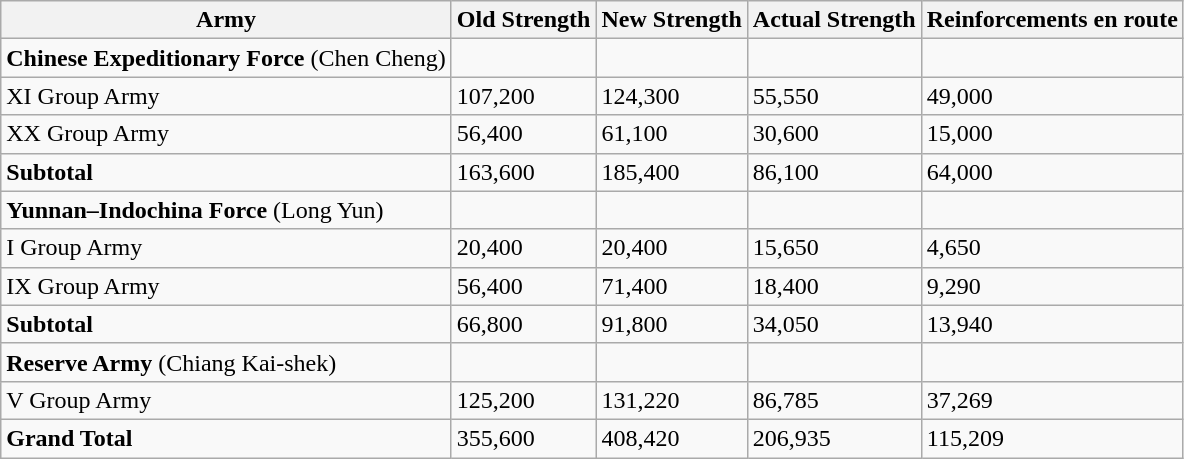<table class="wikitable">
<tr>
<th>Army</th>
<th>Old Strength</th>
<th>New Strength</th>
<th>Actual Strength</th>
<th>Reinforcements en route</th>
</tr>
<tr>
<td><strong>Chinese Expeditionary Force</strong> (Chen Cheng)</td>
<td></td>
<td></td>
<td></td>
<td></td>
</tr>
<tr>
<td>XI Group Army</td>
<td>107,200</td>
<td>124,300</td>
<td>55,550</td>
<td>49,000</td>
</tr>
<tr>
<td>XX Group Army</td>
<td>56,400</td>
<td>61,100</td>
<td>30,600</td>
<td>15,000</td>
</tr>
<tr>
<td><strong>Subtotal</strong></td>
<td>163,600</td>
<td>185,400</td>
<td>86,100</td>
<td>64,000</td>
</tr>
<tr>
<td><strong>Yunnan–Indochina Force</strong> (Long Yun)</td>
<td></td>
<td></td>
<td></td>
<td></td>
</tr>
<tr>
<td>I Group Army</td>
<td>20,400</td>
<td>20,400</td>
<td>15,650</td>
<td>4,650</td>
</tr>
<tr>
<td>IX Group Army</td>
<td>56,400</td>
<td>71,400</td>
<td>18,400</td>
<td>9,290</td>
</tr>
<tr>
<td><strong>Subtotal</strong></td>
<td>66,800</td>
<td>91,800</td>
<td>34,050</td>
<td>13,940</td>
</tr>
<tr>
<td><strong>Reserve Army</strong> (Chiang Kai-shek)</td>
<td></td>
<td></td>
<td></td>
<td></td>
</tr>
<tr>
<td>V Group Army</td>
<td>125,200</td>
<td>131,220</td>
<td>86,785</td>
<td>37,269</td>
</tr>
<tr>
<td><strong>Grand Total</strong></td>
<td>355,600</td>
<td>408,420</td>
<td>206,935</td>
<td>115,209</td>
</tr>
</table>
